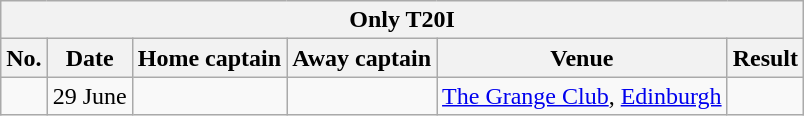<table class="wikitable">
<tr>
<th colspan="9">Only T20I</th>
</tr>
<tr>
<th>No.</th>
<th>Date</th>
<th>Home captain</th>
<th>Away captain</th>
<th>Venue</th>
<th>Result</th>
</tr>
<tr>
<td></td>
<td>29 June</td>
<td></td>
<td></td>
<td><a href='#'>The Grange Club</a>, <a href='#'>Edinburgh</a></td>
<td></td>
</tr>
</table>
